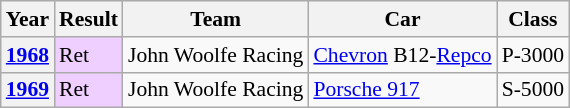<table class="wikitable" style="font-size: 90%">
<tr>
<th>Year</th>
<th>Result</th>
<th>Team</th>
<th>Car</th>
<th>Class</th>
</tr>
<tr>
<th><a href='#'>1968</a></th>
<td style="background:#EFCFFF;">Ret</td>
<td>John Woolfe Racing</td>
<td><a href='#'>Chevron</a> B12-<a href='#'>Repco</a></td>
<td>P-3000</td>
</tr>
<tr>
<th><a href='#'>1969</a></th>
<td style="background:#EFCFFF;">Ret</td>
<td>John Woolfe Racing</td>
<td><a href='#'>Porsche 917</a></td>
<td>S-5000</td>
</tr>
</table>
